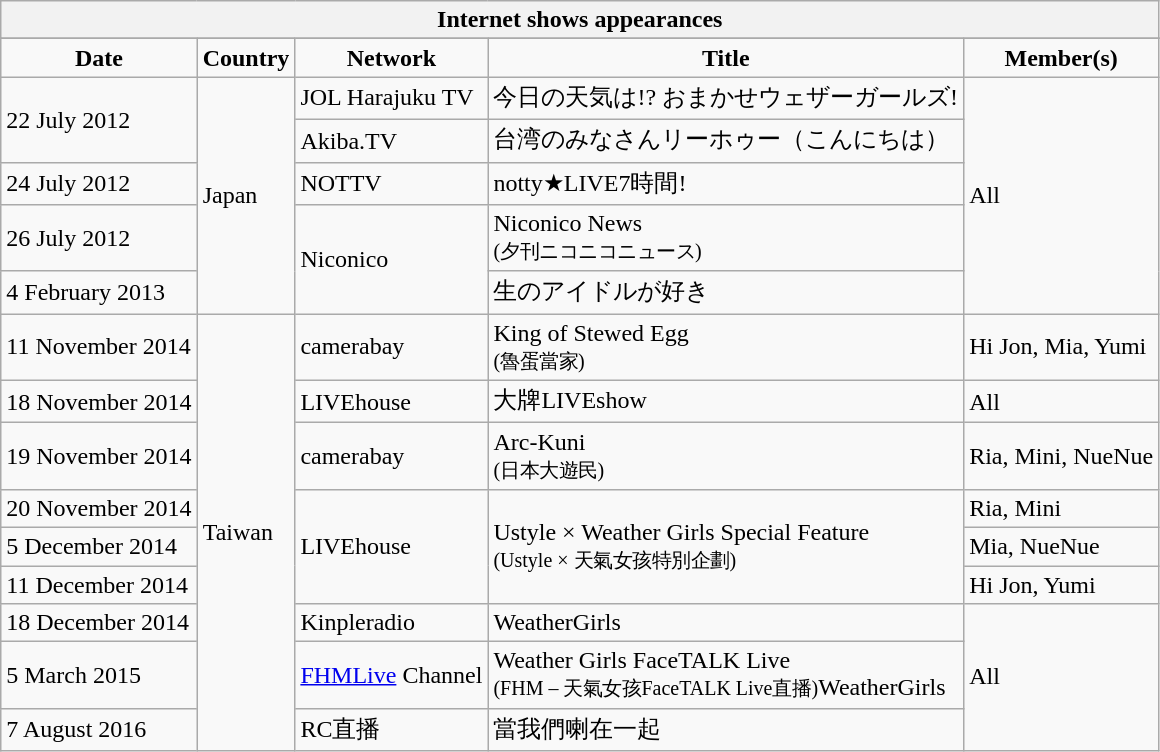<table class="wikitable mw-collapsible mw-collapsed">
<tr>
<th colspan="5">Internet shows appearances</th>
</tr>
<tr>
</tr>
<tr style="font-weight:bold; text-align:center;">
<td>Date</td>
<td>Country</td>
<td>Network</td>
<td>Title</td>
<td>Member(s)</td>
</tr>
<tr>
<td rowspan="2">22 July 2012</td>
<td rowspan="5">Japan</td>
<td>JOL Harajuku TV</td>
<td>今日の天気は!? おまかせウェザーガールズ!</td>
<td rowspan="5">All</td>
</tr>
<tr>
<td>Akiba.TV</td>
<td>台湾のみなさんリーホゥー（こんにちは）</td>
</tr>
<tr>
<td>24 July 2012</td>
<td>NOTTV</td>
<td>notty★LIVE7時間!</td>
</tr>
<tr>
<td>26 July 2012</td>
<td rowspan="2">Niconico</td>
<td>Niconico News<br><small>(夕刊ニコニコニュース)</small></td>
</tr>
<tr>
<td>4 February 2013</td>
<td>生のアイドルが好き</td>
</tr>
<tr>
<td>11 November 2014</td>
<td rowspan="9">Taiwan</td>
<td>camerabay</td>
<td>King of Stewed Egg<br><small>(魯蛋當家)</small></td>
<td>Hi Jon, Mia, Yumi</td>
</tr>
<tr>
<td>18 November 2014</td>
<td>LIVEhouse</td>
<td>大牌LIVEshow</td>
<td>All</td>
</tr>
<tr>
<td>19 November 2014</td>
<td>camerabay</td>
<td>Arc-Kuni<br><small>(日本大遊民)</small></td>
<td>Ria, Mini, NueNue</td>
</tr>
<tr>
<td>20 November 2014</td>
<td rowspan="3">LIVEhouse</td>
<td rowspan="3">Ustyle × Weather Girls Special Feature<br><small>(Ustyle × 天氣女孩特別企劃)</small></td>
<td>Ria, Mini</td>
</tr>
<tr>
<td>5 December 2014</td>
<td>Mia, NueNue</td>
</tr>
<tr>
<td>11 December 2014</td>
<td>Hi Jon, Yumi</td>
</tr>
<tr>
<td>18 December 2014</td>
<td>Kinpleradio</td>
<td>WeatherGirls</td>
<td rowspan="3">All</td>
</tr>
<tr>
<td>5 March 2015</td>
<td><a href='#'>FHMLive</a> Channel</td>
<td>Weather Girls FaceTALK Live<br><small>(FHM – 天氣女孩FaceTALK Live直播)</small>WeatherGirls</td>
</tr>
<tr>
<td>7 August 2016</td>
<td>RC直播</td>
<td>當我們喇在一起</td>
</tr>
</table>
